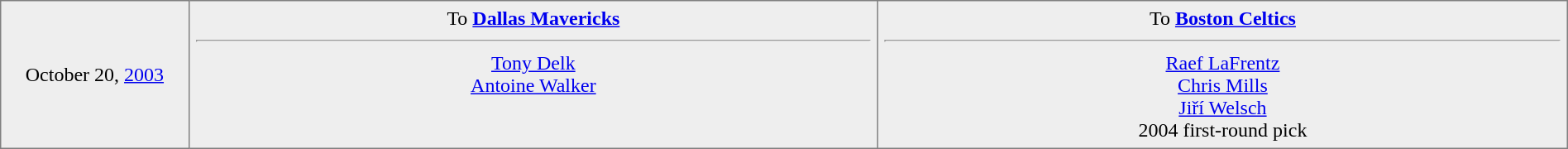<table border="1" style="border-collapse:collapse; text-align:center; width:100%;"  cellpadding="5">
<tr style="background:#eee;">
<td style="width:12%">October 20, <a href='#'>2003</a></td>
<td style="width:44%" valign="top">To <strong><a href='#'>Dallas Mavericks</a></strong><hr><a href='#'>Tony Delk</a><br><a href='#'>Antoine Walker</a></td>
<td style="width:44%" valign="top">To <strong><a href='#'>Boston Celtics</a></strong><hr><a href='#'>Raef LaFrentz</a><br><a href='#'>Chris Mills</a><br><a href='#'>Jiří Welsch</a><br>2004 first-round pick</td>
</tr>
</table>
